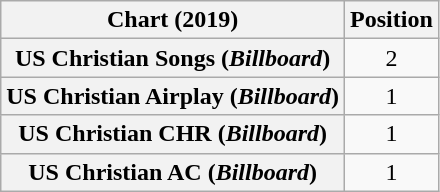<table class="wikitable plainrowheaders" style="text-align:center">
<tr>
<th scope="col">Chart (2019)</th>
<th scope="col">Position</th>
</tr>
<tr>
<th scope="row">US Christian Songs (<em>Billboard</em>)</th>
<td>2</td>
</tr>
<tr>
<th scope="row">US Christian Airplay (<em>Billboard</em>)</th>
<td>1</td>
</tr>
<tr>
<th scope="row">US Christian CHR (<em>Billboard</em>)</th>
<td>1</td>
</tr>
<tr>
<th scope="row">US Christian AC (<em>Billboard</em>)</th>
<td>1</td>
</tr>
</table>
